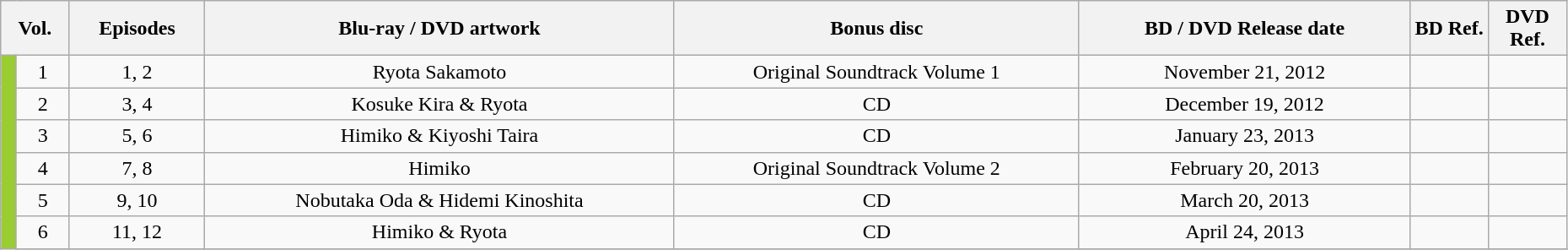<table class="wikitable" style="text-align: center; width: 98%;">
<tr>
<th colspan="2">Vol.</th>
<th>Episodes</th>
<th>Blu-ray / DVD artwork</th>
<th>Bonus disc</th>
<th>BD / DVD Release date</th>
<th width="5%">BD Ref.</th>
<th width="5%">DVD Ref.</th>
</tr>
<tr>
<td rowspan="10" width="1%" style="background: YellowGreen;"></td>
<td>1</td>
<td>1, 2</td>
<td>Ryota Sakamoto</td>
<td>Original Soundtrack Volume 1</td>
<td>November 21, 2012</td>
<td></td>
<td></td>
</tr>
<tr>
<td>2</td>
<td>3, 4</td>
<td>Kosuke Kira & Ryota</td>
<td>CD</td>
<td>December 19, 2012</td>
<td></td>
<td></td>
</tr>
<tr>
<td>3</td>
<td>5, 6</td>
<td>Himiko & Kiyoshi Taira</td>
<td>CD</td>
<td>January 23, 2013</td>
<td></td>
<td></td>
</tr>
<tr>
<td>4</td>
<td>7, 8</td>
<td>Himiko</td>
<td>Original Soundtrack Volume 2</td>
<td>February 20, 2013</td>
<td></td>
<td></td>
</tr>
<tr>
<td>5</td>
<td>9, 10</td>
<td>Nobutaka Oda & Hidemi Kinoshita</td>
<td>CD</td>
<td>March 20, 2013</td>
<td></td>
<td></td>
</tr>
<tr>
<td>6</td>
<td>11, 12</td>
<td>Himiko & Ryota</td>
<td>CD</td>
<td>April 24, 2013</td>
<td></td>
<td></td>
</tr>
<tr>
</tr>
</table>
